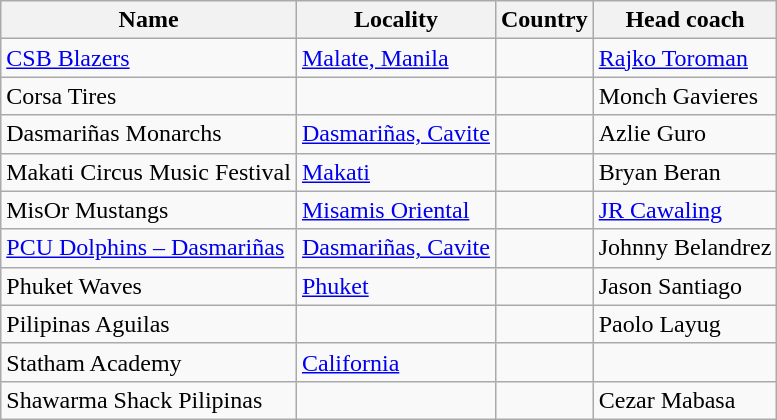<table class="wikitable sortable">
<tr>
<th>Name</th>
<th>Locality</th>
<th>Country</th>
<th>Head coach</th>
</tr>
<tr>
<td><a href='#'>CSB Blazers</a></td>
<td><a href='#'>Malate, Manila</a></td>
<td></td>
<td><a href='#'>Rajko Toroman</a></td>
</tr>
<tr>
<td>Corsa Tires</td>
<td></td>
<td></td>
<td>Monch Gavieres</td>
</tr>
<tr>
<td>Dasmariñas Monarchs</td>
<td><a href='#'>Dasmariñas, Cavite</a></td>
<td></td>
<td>Azlie Guro</td>
</tr>
<tr>
<td>Makati Circus Music Festival</td>
<td><a href='#'>Makati</a></td>
<td></td>
<td>Bryan Beran</td>
</tr>
<tr>
<td>MisOr Mustangs</td>
<td><a href='#'>Misamis Oriental</a></td>
<td></td>
<td><a href='#'>JR Cawaling</a></td>
</tr>
<tr>
<td><a href='#'>PCU Dolphins – Dasmariñas</a></td>
<td><a href='#'>Dasmariñas, Cavite</a></td>
<td></td>
<td>Johnny Belandrez</td>
</tr>
<tr>
<td>Phuket Waves</td>
<td><a href='#'>Phuket</a></td>
<td></td>
<td>Jason Santiago</td>
</tr>
<tr>
<td>Pilipinas Aguilas</td>
<td></td>
<td></td>
<td>Paolo Layug</td>
</tr>
<tr>
<td>Statham Academy</td>
<td><a href='#'>California</a></td>
<td></td>
<td></td>
</tr>
<tr>
<td>Shawarma Shack Pilipinas</td>
<td></td>
<td></td>
<td>Cezar Mabasa</td>
</tr>
</table>
